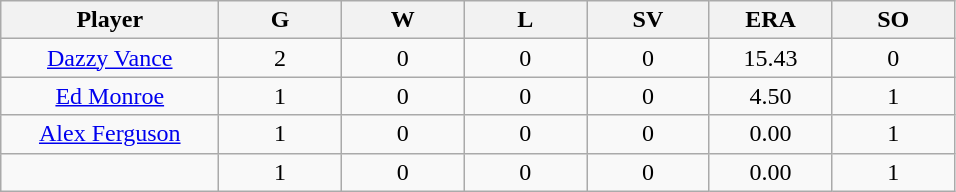<table class="wikitable sortable">
<tr>
<th bgcolor="#DDDDFF" width="16%">Player</th>
<th bgcolor="#DDDDFF" width="9%">G</th>
<th bgcolor="#DDDDFF" width="9%">W</th>
<th bgcolor="#DDDDFF" width="9%">L</th>
<th bgcolor="#DDDDFF" width="9%">SV</th>
<th bgcolor="#DDDDFF" width="9%">ERA</th>
<th bgcolor="#DDDDFF" width="9%">SO</th>
</tr>
<tr align="center">
<td><a href='#'>Dazzy Vance</a></td>
<td>2</td>
<td>0</td>
<td>0</td>
<td>0</td>
<td>15.43</td>
<td>0</td>
</tr>
<tr align=center>
<td><a href='#'>Ed Monroe</a></td>
<td>1</td>
<td>0</td>
<td>0</td>
<td>0</td>
<td>4.50</td>
<td>1</td>
</tr>
<tr align=center>
<td><a href='#'>Alex Ferguson</a></td>
<td>1</td>
<td>0</td>
<td>0</td>
<td>0</td>
<td>0.00</td>
<td>1</td>
</tr>
<tr align=center>
<td></td>
<td>1</td>
<td>0</td>
<td>0</td>
<td>0</td>
<td>0.00</td>
<td>1</td>
</tr>
</table>
